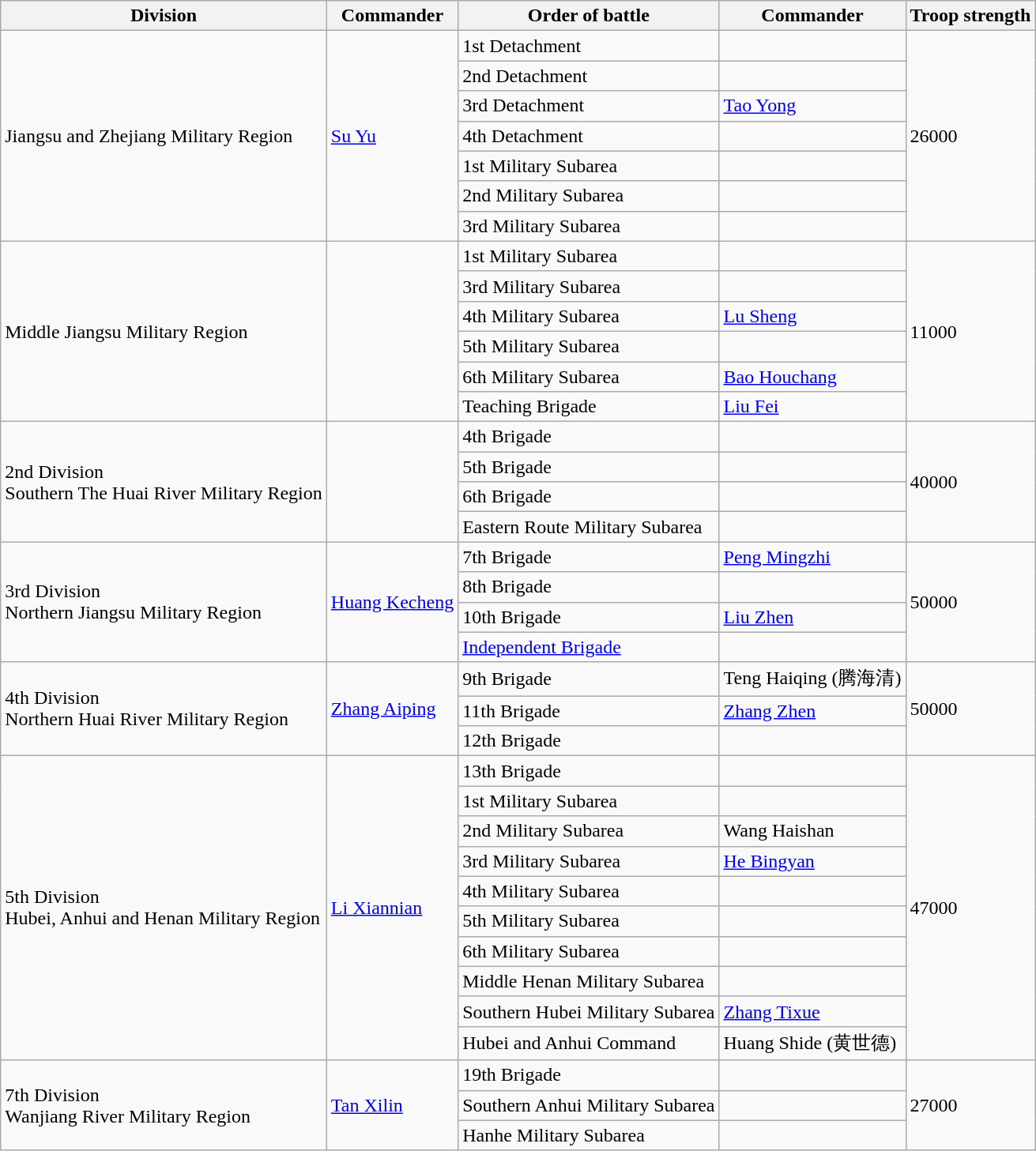<table class="wikitable">
<tr>
<th>Division</th>
<th>Commander</th>
<th>Order of battle</th>
<th>Commander</th>
<th>Troop strength</th>
</tr>
<tr>
<td rowspan="7">Jiangsu and Zhejiang Military Region</td>
<td rowspan="7"><a href='#'>Su Yu</a></td>
<td>1st Detachment</td>
<td></td>
<td rowspan="7">26000</td>
</tr>
<tr>
<td>2nd Detachment</td>
<td></td>
</tr>
<tr>
<td>3rd Detachment</td>
<td><a href='#'>Tao Yong</a></td>
</tr>
<tr>
<td>4th Detachment</td>
<td></td>
</tr>
<tr>
<td>1st Military Subarea</td>
<td></td>
</tr>
<tr>
<td>2nd Military Subarea</td>
<td></td>
</tr>
<tr>
<td>3rd Military Subarea</td>
<td></td>
</tr>
<tr>
<td rowspan="6">Middle Jiangsu Military Region</td>
<td rowspan="6"></td>
<td>1st Military Subarea</td>
<td></td>
<td rowspan="6">11000</td>
</tr>
<tr>
<td>3rd Military Subarea</td>
<td></td>
</tr>
<tr>
<td>4th Military Subarea</td>
<td><a href='#'>Lu Sheng</a></td>
</tr>
<tr>
<td>5th Military Subarea</td>
<td></td>
</tr>
<tr>
<td>6th Military Subarea</td>
<td><a href='#'>Bao Houchang</a></td>
</tr>
<tr>
<td>Teaching Brigade</td>
<td><a href='#'>Liu Fei</a></td>
</tr>
<tr>
<td rowspan="4">2nd Division <br> Southern The Huai River Military Region</td>
<td rowspan="4"></td>
<td>4th Brigade</td>
<td></td>
<td rowspan="4">40000</td>
</tr>
<tr>
<td>5th Brigade</td>
<td></td>
</tr>
<tr>
<td>6th Brigade</td>
<td></td>
</tr>
<tr>
<td>Eastern Route Military Subarea</td>
<td></td>
</tr>
<tr>
<td rowspan="4">3rd Division <br> Northern Jiangsu Military Region</td>
<td rowspan="4"><a href='#'>Huang Kecheng</a></td>
<td>7th Brigade</td>
<td><a href='#'>Peng Mingzhi</a></td>
<td rowspan="4">50000</td>
</tr>
<tr>
<td>8th Brigade</td>
<td></td>
</tr>
<tr>
<td>10th Brigade</td>
<td><a href='#'>Liu Zhen</a></td>
</tr>
<tr>
<td><a href='#'>Independent Brigade</a></td>
<td></td>
</tr>
<tr>
<td rowspan="3">4th Division <br> Northern Huai River Military Region</td>
<td rowspan="3"><a href='#'>Zhang Aiping</a></td>
<td>9th Brigade</td>
<td>Teng Haiqing (腾海清)</td>
<td rowspan="3">50000</td>
</tr>
<tr>
<td>11th Brigade</td>
<td><a href='#'>Zhang Zhen</a></td>
</tr>
<tr>
<td>12th Brigade</td>
<td></td>
</tr>
<tr>
<td rowspan="10">5th Division <br> Hubei, Anhui and Henan Military Region</td>
<td rowspan="10"><a href='#'>Li Xiannian</a></td>
<td>13th Brigade</td>
<td></td>
<td rowspan="10">47000</td>
</tr>
<tr>
<td>1st Military Subarea</td>
<td></td>
</tr>
<tr>
<td>2nd Military Subarea</td>
<td>Wang Haishan</td>
</tr>
<tr>
<td>3rd Military Subarea</td>
<td><a href='#'>He Bingyan</a></td>
</tr>
<tr>
<td>4th Military Subarea</td>
<td></td>
</tr>
<tr>
<td>5th Military Subarea</td>
<td></td>
</tr>
<tr>
<td>6th Military Subarea</td>
<td></td>
</tr>
<tr>
<td>Middle Henan Military Subarea</td>
<td></td>
</tr>
<tr>
<td>Southern Hubei Military Subarea</td>
<td><a href='#'>Zhang Tixue</a></td>
</tr>
<tr>
<td>Hubei and Anhui Command</td>
<td>Huang Shide (黄世德)</td>
</tr>
<tr>
<td rowspan="3">7th Division <br> Wanjiang River Military Region</td>
<td rowspan="3"><a href='#'>Tan Xilin</a></td>
<td>19th Brigade</td>
<td></td>
<td rowspan="3">27000</td>
</tr>
<tr>
<td>Southern Anhui Military Subarea</td>
<td></td>
</tr>
<tr>
<td>Hanhe Military Subarea</td>
<td></td>
</tr>
</table>
